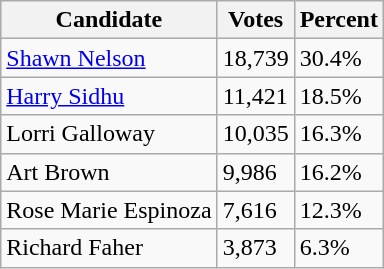<table class="wikitable">
<tr>
<th>Candidate</th>
<th>Votes</th>
<th>Percent</th>
</tr>
<tr>
<td><a href='#'>Shawn Nelson</a></td>
<td>18,739</td>
<td>30.4%</td>
</tr>
<tr>
<td><a href='#'>Harry Sidhu</a></td>
<td>11,421</td>
<td>18.5%</td>
</tr>
<tr>
<td>Lorri Galloway</td>
<td>10,035</td>
<td>16.3%</td>
</tr>
<tr>
<td>Art Brown</td>
<td>9,986</td>
<td>16.2%</td>
</tr>
<tr>
<td>Rose Marie Espinoza</td>
<td>7,616</td>
<td>12.3%</td>
</tr>
<tr>
<td>Richard Faher</td>
<td>3,873</td>
<td>6.3%</td>
</tr>
</table>
